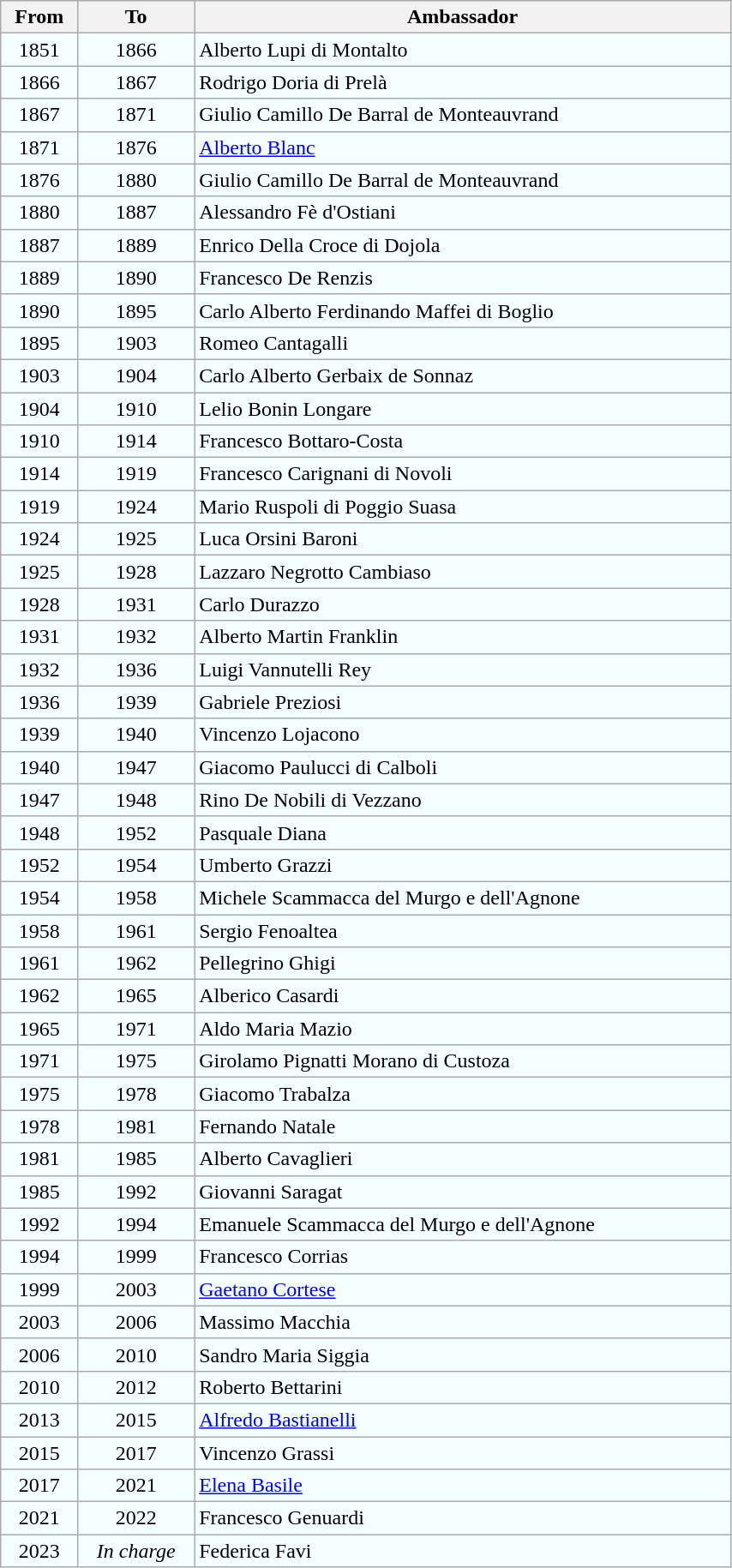<table class="wikitable" width="45%" style="border: 1px solid #6F9EBB; background-color:#F5FFFF;">
<tr>
<th>From</th>
<th>To</th>
<th>Ambassador</th>
</tr>
<tr>
<td align="center">1851</td>
<td align="center">1866</td>
<td>Alberto Lupi di Montalto</td>
</tr>
<tr>
<td align="center">1866</td>
<td align="center">1867</td>
<td>Rodrigo Doria di Prelà</td>
</tr>
<tr>
<td align="center">1867</td>
<td align="center">1871</td>
<td>Giulio Camillo De Barral de Monteauvrand</td>
</tr>
<tr>
<td align="center">1871</td>
<td align="center">1876</td>
<td><a href='#'>Alberto Blanc</a></td>
</tr>
<tr>
<td align="center">1876</td>
<td align="center">1880</td>
<td>Giulio Camillo De Barral de Monteauvrand</td>
</tr>
<tr>
<td align="center">1880</td>
<td align="center">1887</td>
<td>Alessandro Fè d'Ostiani</td>
</tr>
<tr>
<td align="center">1887</td>
<td align="center">1889</td>
<td>Enrico Della Croce di Dojola</td>
</tr>
<tr>
<td align="center">1889</td>
<td align="center">1890</td>
<td>Francesco De Renzis</td>
</tr>
<tr>
<td align="center">1890</td>
<td align="center">1895</td>
<td>Carlo Alberto Ferdinando Maffei di Boglio</td>
</tr>
<tr>
<td align="center">1895</td>
<td align="center">1903</td>
<td>Romeo Cantagalli</td>
</tr>
<tr>
<td align="center">1903</td>
<td align="center">1904</td>
<td>Carlo Alberto Gerbaix de Sonnaz</td>
</tr>
<tr>
<td align="center">1904</td>
<td align="center">1910</td>
<td>Lelio Bonin Longare</td>
</tr>
<tr>
<td align="center">1910</td>
<td align="center">1914</td>
<td>Francesco Bottaro-Costa</td>
</tr>
<tr>
<td align="center">1914</td>
<td align="center">1919</td>
<td>Francesco Carignani di Novoli</td>
</tr>
<tr>
<td align="center">1919</td>
<td align="center">1924</td>
<td>Mario Ruspoli di Poggio Suasa</td>
</tr>
<tr>
<td align="center">1924</td>
<td align="center">1925</td>
<td>Luca Orsini Baroni</td>
</tr>
<tr>
<td align="center">1925</td>
<td align="center">1928</td>
<td>Lazzaro Negrotto Cambiaso</td>
</tr>
<tr>
<td align="center">1928</td>
<td align="center">1931</td>
<td>Carlo Durazzo</td>
</tr>
<tr>
<td align="center">1931</td>
<td align="center">1932</td>
<td>Alberto Martin Franklin</td>
</tr>
<tr>
<td align="center">1932</td>
<td align="center">1936</td>
<td>Luigi Vannutelli Rey</td>
</tr>
<tr>
<td align="center">1936</td>
<td align="center">1939</td>
<td>Gabriele Preziosi</td>
</tr>
<tr>
<td align="center">1939</td>
<td align="center">1940</td>
<td>Vincenzo Lojacono</td>
</tr>
<tr>
<td align="center">1940</td>
<td align="center">1947</td>
<td>Giacomo Paulucci di Calboli</td>
</tr>
<tr>
<td align="center">1947</td>
<td align="center">1948</td>
<td>Rino De Nobili di Vezzano</td>
</tr>
<tr>
<td align="center">1948</td>
<td align="center">1952</td>
<td>Pasquale Diana</td>
</tr>
<tr>
<td align="center">1952</td>
<td align="center">1954</td>
<td>Umberto Grazzi</td>
</tr>
<tr>
<td align="center">1954</td>
<td align="center">1958</td>
<td>Michele Scammacca del Murgo e dell'Agnone</td>
</tr>
<tr>
<td align="center">1958</td>
<td align="center">1961</td>
<td>Sergio Fenoaltea</td>
</tr>
<tr>
<td align="center">1961</td>
<td align="center">1962</td>
<td>Pellegrino Ghigi</td>
</tr>
<tr>
<td align="center">1962</td>
<td align="center">1965</td>
<td>Alberico Casardi</td>
</tr>
<tr>
<td align="center">1965</td>
<td align="center">1971</td>
<td>Aldo Maria Mazio</td>
</tr>
<tr>
<td align="center">1971</td>
<td align="center">1975</td>
<td>Girolamo Pignatti Morano di Custoza</td>
</tr>
<tr>
<td align="center">1975</td>
<td align="center">1978</td>
<td>Giacomo Trabalza</td>
</tr>
<tr>
<td align="center">1978</td>
<td align="center">1981</td>
<td>Fernando Natale</td>
</tr>
<tr>
<td align="center">1981</td>
<td align="center">1985</td>
<td>Alberto Cavaglieri</td>
</tr>
<tr>
<td align="center">1985</td>
<td align="center">1992</td>
<td>Giovanni Saragat</td>
</tr>
<tr>
<td align="center">1992</td>
<td align="center">1994</td>
<td>Emanuele Scammacca del Murgo e dell'Agnone</td>
</tr>
<tr>
<td align="center">1994</td>
<td align="center">1999</td>
<td>Francesco Corrias</td>
</tr>
<tr>
<td align="center">1999</td>
<td align="center">2003</td>
<td><a href='#'>Gaetano Cortese</a></td>
</tr>
<tr>
<td align="center">2003</td>
<td align="center">2006</td>
<td>Massimo Macchia</td>
</tr>
<tr>
<td align="center">2006</td>
<td align="center">2010</td>
<td>Sandro Maria Siggia</td>
</tr>
<tr>
<td align="center">2010</td>
<td align="center">2012</td>
<td>Roberto Bettarini</td>
</tr>
<tr>
<td align="center">2013</td>
<td align="center">2015</td>
<td><a href='#'>Alfredo Bastianelli</a></td>
</tr>
<tr>
<td align="center">2015</td>
<td align="center">2017</td>
<td>Vincenzo Grassi</td>
</tr>
<tr>
<td align="center">2017</td>
<td align="center">2021</td>
<td><a href='#'>Elena Basile</a></td>
</tr>
<tr>
<td align="center">2021</td>
<td align="center">2022</td>
<td>Francesco Genuardi</td>
</tr>
<tr>
<td align="center">2023</td>
<td align="center"><em>In charge</em></td>
<td>Federica Favi</td>
</tr>
</table>
